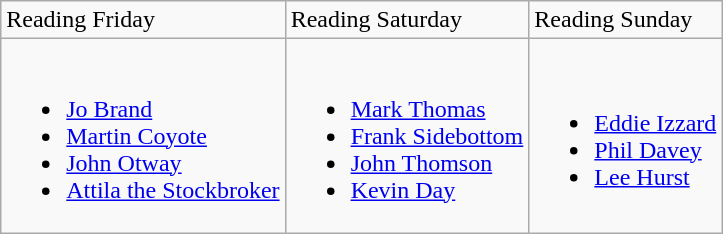<table class="wikitable">
<tr>
<td>Reading Friday</td>
<td>Reading Saturday</td>
<td>Reading Sunday</td>
</tr>
<tr>
<td><br><ul><li><a href='#'>Jo Brand</a></li><li><a href='#'>Martin Coyote</a></li><li><a href='#'>John Otway</a></li><li><a href='#'>Attila the Stockbroker</a></li></ul></td>
<td><br><ul><li><a href='#'>Mark Thomas</a></li><li><a href='#'>Frank Sidebottom</a></li><li><a href='#'>John Thomson</a></li><li><a href='#'>Kevin Day</a></li></ul></td>
<td><br><ul><li><a href='#'>Eddie Izzard</a></li><li><a href='#'>Phil Davey</a></li><li><a href='#'>Lee Hurst</a></li></ul></td>
</tr>
</table>
